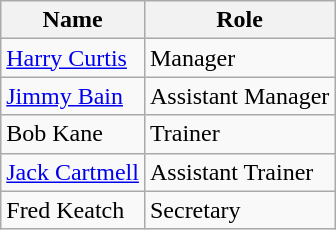<table class="wikitable">
<tr>
<th>Name</th>
<th>Role</th>
</tr>
<tr>
<td> <a href='#'>Harry Curtis</a></td>
<td>Manager</td>
</tr>
<tr>
<td> <a href='#'>Jimmy Bain</a></td>
<td>Assistant Manager</td>
</tr>
<tr>
<td> Bob Kane</td>
<td>Trainer</td>
</tr>
<tr>
<td> <a href='#'>Jack Cartmell</a></td>
<td>Assistant Trainer</td>
</tr>
<tr>
<td> Fred Keatch</td>
<td>Secretary</td>
</tr>
</table>
